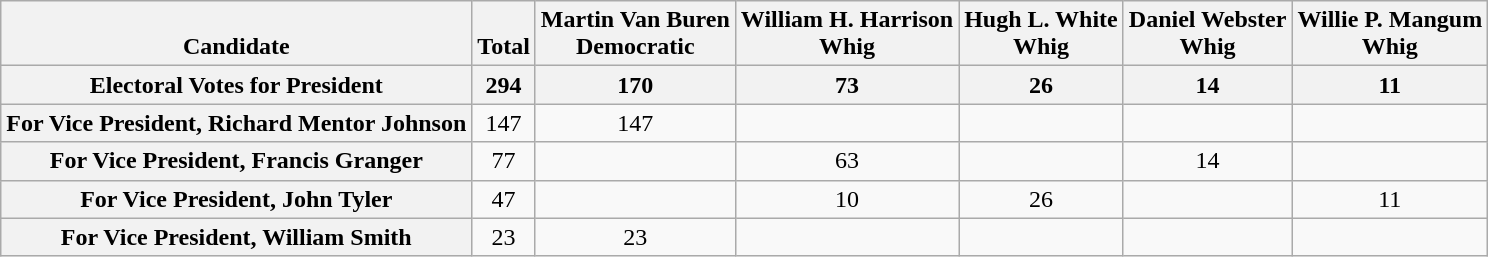<table class=wikitable style="text-align:center">
<tr valign=bottom>
<th>Candidate</th>
<th>Total</th>
<th>Martin Van Buren<br>Democratic</th>
<th>William H. Harrison<br>Whig</th>
<th>Hugh L. White<br>Whig</th>
<th>Daniel Webster<br>Whig</th>
<th>Willie P. Mangum<br>Whig</th>
</tr>
<tr>
<th>Electoral Votes for President</th>
<th>294</th>
<th>170</th>
<th>73</th>
<th>26</th>
<th>14</th>
<th>11</th>
</tr>
<tr>
<th>For Vice President, Richard Mentor Johnson</th>
<td>147</td>
<td>147</td>
<td> </td>
<td> </td>
<td> </td>
<td> </td>
</tr>
<tr>
<th>For Vice President, Francis Granger</th>
<td>77</td>
<td> </td>
<td>63</td>
<td> </td>
<td>14</td>
<td> </td>
</tr>
<tr>
<th>For Vice President, John Tyler</th>
<td>47</td>
<td> </td>
<td>10</td>
<td>26</td>
<td> </td>
<td>11</td>
</tr>
<tr>
<th>For Vice President, William Smith</th>
<td>23</td>
<td>23</td>
<td> </td>
<td> </td>
<td> </td>
<td> </td>
</tr>
</table>
